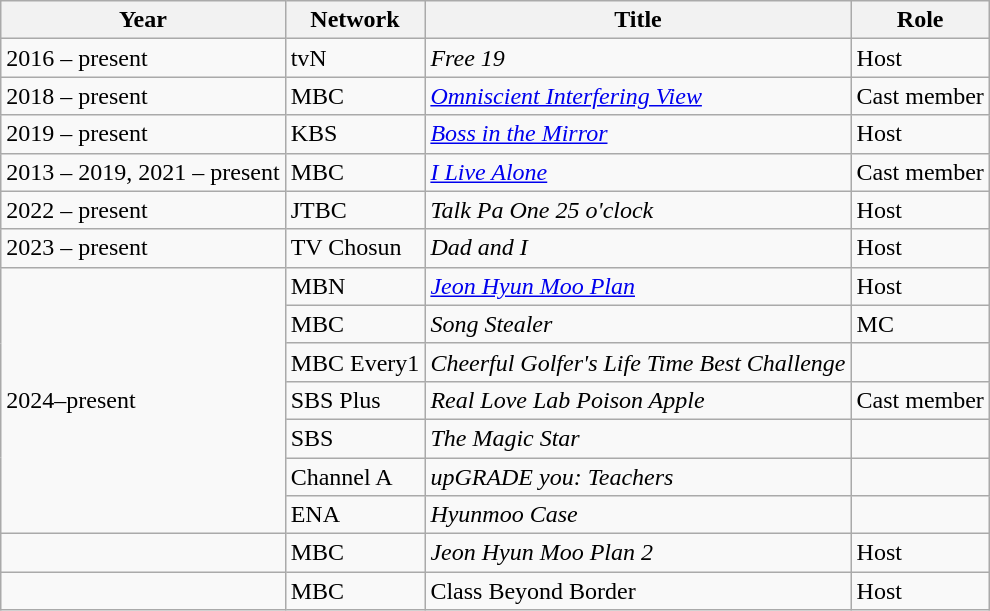<table class="wikitable">
<tr>
<th>Year</th>
<th>Network</th>
<th>Title</th>
<th>Role</th>
</tr>
<tr>
<td>2016 – present</td>
<td>tvN</td>
<td><em>Free 19</em></td>
<td>Host</td>
</tr>
<tr>
<td>2018 – present</td>
<td>MBC</td>
<td><em><a href='#'>Omniscient Interfering View</a></em></td>
<td>Cast member</td>
</tr>
<tr>
<td>2019 – present</td>
<td>KBS</td>
<td><em><a href='#'>Boss in the Mirror</a></em></td>
<td>Host</td>
</tr>
<tr>
<td>2013 – 2019, 2021 – present</td>
<td>MBC</td>
<td><em><a href='#'>I Live Alone</a></em></td>
<td>Cast member</td>
</tr>
<tr>
<td>2022 – present</td>
<td>JTBC</td>
<td><em>Talk Pa One 25 o'clock</em></td>
<td>Host</td>
</tr>
<tr>
<td>2023 – present</td>
<td>TV Chosun</td>
<td><em>Dad and I</em></td>
<td>Host</td>
</tr>
<tr>
<td rowspan="7">2024–present</td>
<td>MBN</td>
<td><em><a href='#'>Jeon Hyun Moo Plan</a></em></td>
<td>Host</td>
</tr>
<tr>
<td>MBC</td>
<td><em>Song Stealer</em></td>
<td>MC</td>
</tr>
<tr>
<td>MBC Every1</td>
<td><em>Cheerful Golfer's Life Time Best Challenge</em></td>
<td></td>
</tr>
<tr>
<td>SBS Plus</td>
<td><em>Real Love Lab Poison Apple</em></td>
<td>Cast member</td>
</tr>
<tr>
<td>SBS</td>
<td><em>The Magic Star</em></td>
<td></td>
</tr>
<tr>
<td>Channel A</td>
<td><em>upGRADE you: Teachers</em></td>
<td></td>
</tr>
<tr>
<td>ENA</td>
<td><em>Hyunmoo Case</em></td>
<td></td>
</tr>
<tr>
<td></td>
<td>MBC</td>
<td><em>Jeon Hyun Moo Plan 2</em></td>
<td>Host</td>
</tr>
<tr>
<td></td>
<td>MBC</td>
<td>Class Beyond Border</td>
<td>Host</td>
</tr>
</table>
